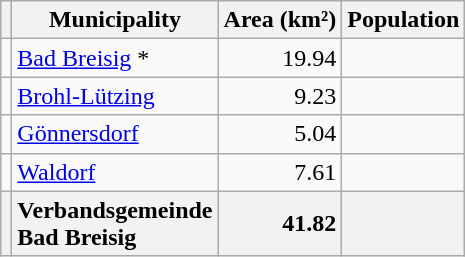<table class="wikitable sortable" style="text-align:right;">
<tr>
<th class="unsortable"></th>
<th>Municipality</th>
<th>Area (km²)</th>
<th>Population</th>
</tr>
<tr>
<td></td>
<td style="text-align:left;"><a href='#'>Bad Breisig</a> *</td>
<td>19.94</td>
<td></td>
</tr>
<tr>
<td></td>
<td style="text-align:left;"><a href='#'>Brohl-Lützing</a></td>
<td>9.23</td>
<td></td>
</tr>
<tr>
<td></td>
<td style="text-align:left;"><a href='#'>Gönnersdorf</a></td>
<td>5.04</td>
<td></td>
</tr>
<tr>
<td></td>
<td style="text-align:left;"><a href='#'>Waldorf</a></td>
<td>7.61</td>
<td></td>
</tr>
<tr>
<th></th>
<th style="text-align:left;"><strong>Verbandsgemeinde<br>Bad Breisig</strong></th>
<th style="text-align:right;"><strong>41.82</strong></th>
<th style="text-align:right;"><strong></strong></th>
</tr>
</table>
